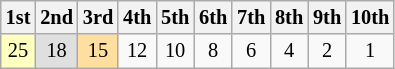<table class="wikitable" style="font-size:85%; text-align:center">
<tr>
<th>1st</th>
<th>2nd</th>
<th>3rd</th>
<th>4th</th>
<th>5th</th>
<th>6th</th>
<th>7th</th>
<th>8th</th>
<th>9th</th>
<th>10th</th>
</tr>
<tr>
<td style="background:#FFFFBF;">25</td>
<td style="background:#DFDFDF;">18</td>
<td style="background:#FFDF9F;">15</td>
<td>12</td>
<td>10</td>
<td>8</td>
<td>6</td>
<td>4</td>
<td>2</td>
<td>1</td>
</tr>
</table>
